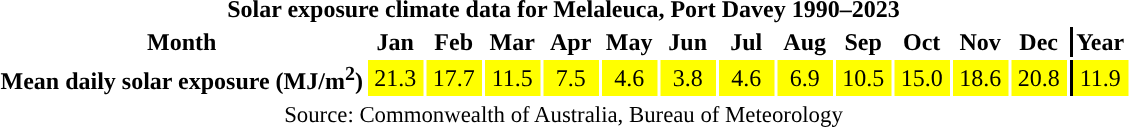<table>
<tr>
<th colspan=14>Solar exposure climate data for Melaleuca, Port Davey 1990–2023</th>
</tr>
<tr>
<th>Month</th>
<th>Jan</th>
<th>Feb</th>
<th>Mar</th>
<th>Apr</th>
<th>May</th>
<th>Jun</th>
<th>Jul</th>
<th>Aug</th>
<th>Sep</th>
<th>Oct</th>
<th>Nov</th>
<th>Dec</th>
<th style="border-left: 2px double black">Year</th>
</tr>
<tr>
<th>Mean daily solar exposure (MJ/m<sup>2</sup>)</th>
<td style="width: 35px; background: yellow; text-align:center">21.3</td>
<td style="width: 35px; background: yellow; text-align:center">17.7</td>
<td style="width: 35px; background: yellow; text-align:center">11.5</td>
<td style="width: 35px; background: yellow; text-align:center">7.5</td>
<td style="width: 35px; background: yellow; text-align:center">4.6</td>
<td style="width: 35px; background: yellow; text-align:center">3.8</td>
<td style="width: 35px; background: yellow; text-align:center">4.6</td>
<td style="width: 35px; background: yellow; text-align:center">6.9</td>
<td style="width: 35px; background: yellow; text-align:center">10.5</td>
<td style="width: 35px; background: yellow; text-align:center">15.0</td>
<td style="width: 35px; background: yellow; text-align:center">18.6</td>
<td style="width: 35px; background: yellow; text-align:center">20.8</td>
<td style="width: 35px; background: yellow; text-align:center ; border-left: 2px double black">11.9</td>
</tr>
<tr>
<td colspan=14 style="font-size: 95%; text-align:center">Source: Commonwealth of Australia, Bureau of Meteorology</td>
</tr>
</table>
